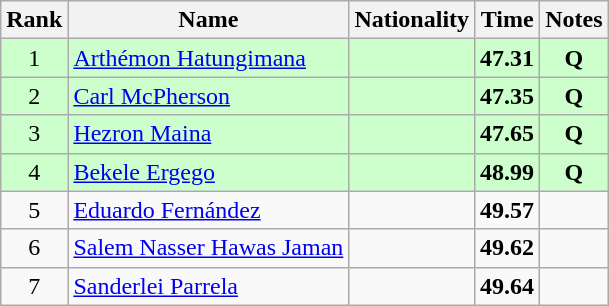<table class="wikitable sortable" style="text-align:center">
<tr>
<th>Rank</th>
<th>Name</th>
<th>Nationality</th>
<th>Time</th>
<th>Notes</th>
</tr>
<tr bgcolor=ccffcc>
<td>1</td>
<td align=left><a href='#'>Arthémon Hatungimana</a></td>
<td align=left></td>
<td><strong>47.31</strong></td>
<td><strong>Q</strong></td>
</tr>
<tr bgcolor=ccffcc>
<td>2</td>
<td align=left><a href='#'>Carl McPherson</a></td>
<td align=left></td>
<td><strong>47.35</strong></td>
<td><strong>Q</strong></td>
</tr>
<tr bgcolor=ccffcc>
<td>3</td>
<td align=left><a href='#'>Hezron Maina</a></td>
<td align=left></td>
<td><strong>47.65</strong></td>
<td><strong>Q</strong></td>
</tr>
<tr bgcolor=ccffcc>
<td>4</td>
<td align=left><a href='#'>Bekele Ergego</a></td>
<td align=left></td>
<td><strong>48.99</strong></td>
<td><strong>Q</strong></td>
</tr>
<tr>
<td>5</td>
<td align=left><a href='#'>Eduardo Fernández</a></td>
<td align=left></td>
<td><strong>49.57</strong></td>
<td></td>
</tr>
<tr>
<td>6</td>
<td align=left><a href='#'>Salem Nasser Hawas Jaman</a></td>
<td align=left></td>
<td><strong>49.62</strong></td>
<td></td>
</tr>
<tr>
<td>7</td>
<td align=left><a href='#'>Sanderlei Parrela</a></td>
<td align=left></td>
<td><strong>49.64</strong></td>
<td></td>
</tr>
</table>
